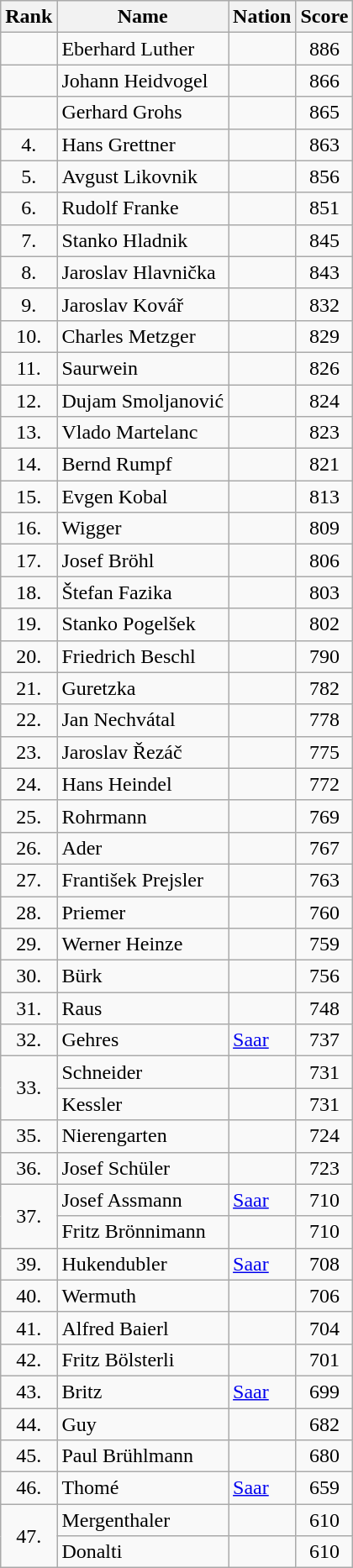<table class="wikitable sortable" style="text-align:center">
<tr>
<th>Rank</th>
<th>Name</th>
<th>Nation</th>
<th>Score</th>
</tr>
<tr>
<td></td>
<td align="left">Eberhard Luther</td>
<td align="left"></td>
<td>886</td>
</tr>
<tr>
<td></td>
<td align="left">Johann Heidvogel</td>
<td align="left"></td>
<td>866</td>
</tr>
<tr>
<td></td>
<td align="left">Gerhard Grohs</td>
<td align="left"></td>
<td>865</td>
</tr>
<tr>
<td>4.</td>
<td align="left">Hans Grettner</td>
<td align="left"></td>
<td>863</td>
</tr>
<tr>
<td>5.</td>
<td align="left">Avgust Likovnik</td>
<td align="left"></td>
<td>856</td>
</tr>
<tr>
<td>6.</td>
<td align="left">Rudolf Franke</td>
<td align="left"></td>
<td>851</td>
</tr>
<tr>
<td>7.</td>
<td align="left">Stanko Hladnik</td>
<td align="left"></td>
<td>845</td>
</tr>
<tr>
<td>8.</td>
<td align="left">Jaroslav Hlavnička</td>
<td align="left"></td>
<td>843</td>
</tr>
<tr>
<td>9.</td>
<td align="left">Jaroslav Kovář</td>
<td align="left"></td>
<td>832</td>
</tr>
<tr>
<td>10.</td>
<td align="left">Charles Metzger</td>
<td align="left"></td>
<td>829</td>
</tr>
<tr>
<td>11.</td>
<td align="left">Saurwein</td>
<td align="left"></td>
<td>826</td>
</tr>
<tr>
<td>12.</td>
<td align="left">Dujam Smoljanović</td>
<td align="left"></td>
<td>824</td>
</tr>
<tr>
<td>13.</td>
<td align="left">Vlado Martelanc</td>
<td align="left"></td>
<td>823</td>
</tr>
<tr>
<td>14.</td>
<td align="left">Bernd Rumpf</td>
<td align="left"></td>
<td>821</td>
</tr>
<tr>
<td>15.</td>
<td align="left">Evgen Kobal</td>
<td align="left"></td>
<td>813</td>
</tr>
<tr>
<td>16.</td>
<td align="left">Wigger</td>
<td align="left"></td>
<td>809</td>
</tr>
<tr>
<td>17.</td>
<td align="left">Josef Bröhl</td>
<td align="left"></td>
<td>806</td>
</tr>
<tr>
<td>18.</td>
<td align="left">Štefan Fazika</td>
<td align="left"></td>
<td>803</td>
</tr>
<tr>
<td>19.</td>
<td align="left">Stanko Pogelšek</td>
<td align="left"></td>
<td>802</td>
</tr>
<tr>
<td>20.</td>
<td align="left">Friedrich Beschl</td>
<td align="left"></td>
<td>790</td>
</tr>
<tr>
<td>21.</td>
<td align="left">Guretzka</td>
<td align="left"></td>
<td>782</td>
</tr>
<tr>
<td>22.</td>
<td align="left">Jan Nechvátal</td>
<td align="left"></td>
<td>778</td>
</tr>
<tr>
<td>23.</td>
<td align="left">Jaroslav Řezáč</td>
<td align="left"></td>
<td>775</td>
</tr>
<tr>
<td>24.</td>
<td align="left">Hans Heindel</td>
<td align="left"></td>
<td>772</td>
</tr>
<tr>
<td>25.</td>
<td align="left">Rohrmann</td>
<td align="left"></td>
<td>769</td>
</tr>
<tr>
<td>26.</td>
<td align="left">Ader</td>
<td align="left"></td>
<td>767</td>
</tr>
<tr>
<td>27.</td>
<td align="left">František Prejsler</td>
<td align="left"></td>
<td>763</td>
</tr>
<tr>
<td>28.</td>
<td align="left">Priemer</td>
<td align="left"></td>
<td>760</td>
</tr>
<tr>
<td>29.</td>
<td align="left">Werner Heinze</td>
<td align="left"></td>
<td>759</td>
</tr>
<tr>
<td>30.</td>
<td align="left">Bürk</td>
<td align="left"></td>
<td>756</td>
</tr>
<tr>
<td>31.</td>
<td align="left">Raus</td>
<td align="left"></td>
<td>748</td>
</tr>
<tr>
<td>32.</td>
<td align="left">Gehres</td>
<td align="left"> <a href='#'>Saar</a></td>
<td>737</td>
</tr>
<tr>
<td rowspan=2>33.</td>
<td align="left">Schneider</td>
<td align="left"></td>
<td>731</td>
</tr>
<tr>
<td align="left">Kessler</td>
<td align="left"></td>
<td>731</td>
</tr>
<tr>
<td>35.</td>
<td align="left">Nierengarten</td>
<td align="left"></td>
<td>724</td>
</tr>
<tr>
<td>36.</td>
<td align="left">Josef Schüler</td>
<td align="left"></td>
<td>723</td>
</tr>
<tr>
<td rowspan=2>37.</td>
<td align="left">Josef Assmann</td>
<td align="left"> <a href='#'>Saar</a></td>
<td>710</td>
</tr>
<tr>
<td align="left">Fritz Brönnimann</td>
<td align="left"></td>
<td>710</td>
</tr>
<tr>
<td>39.</td>
<td align="left">Hukendubler</td>
<td align="left"> <a href='#'>Saar</a></td>
<td>708</td>
</tr>
<tr>
<td>40.</td>
<td align="left">Wermuth</td>
<td align="left"></td>
<td>706</td>
</tr>
<tr>
<td>41.</td>
<td align="left">Alfred Baierl</td>
<td align="left"></td>
<td>704</td>
</tr>
<tr>
<td>42.</td>
<td align="left">Fritz Bölsterli</td>
<td align="left"></td>
<td>701</td>
</tr>
<tr>
<td>43.</td>
<td align="left">Britz</td>
<td align="left"> <a href='#'>Saar</a></td>
<td>699</td>
</tr>
<tr>
<td>44.</td>
<td align="left">Guy</td>
<td align="left"></td>
<td>682</td>
</tr>
<tr>
<td>45.</td>
<td align="left">Paul Brühlmann</td>
<td align="left"></td>
<td>680</td>
</tr>
<tr>
<td>46.</td>
<td align="left">Thomé</td>
<td align="left"> <a href='#'>Saar</a></td>
<td>659</td>
</tr>
<tr>
<td rowspan=2>47.</td>
<td align="left">Mergenthaler</td>
<td align="left"></td>
<td>610</td>
</tr>
<tr>
<td align="left">Donalti</td>
<td align="left"></td>
<td>610</td>
</tr>
</table>
